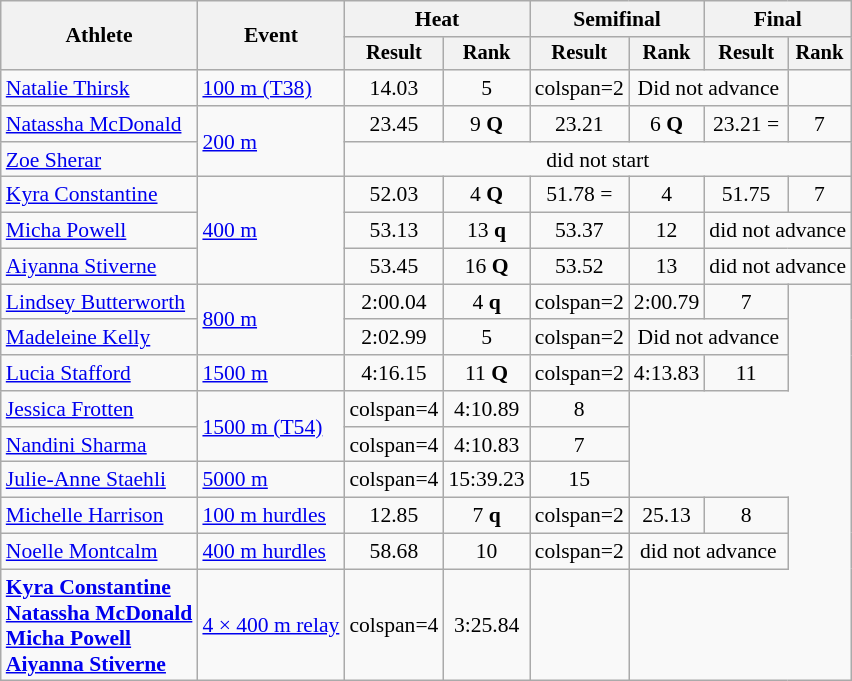<table class="wikitable" style="font-size:90%">
<tr>
<th rowspan=2>Athlete</th>
<th rowspan=2>Event</th>
<th colspan=2>Heat</th>
<th colspan=2>Semifinal</th>
<th colspan=2>Final</th>
</tr>
<tr style="font-size:95%">
<th>Result</th>
<th>Rank</th>
<th>Result</th>
<th>Rank</th>
<th>Result</th>
<th>Rank</th>
</tr>
<tr align=center>
<td align=left><a href='#'>Natalie Thirsk</a></td>
<td align=left><a href='#'>100 m (T38)</a></td>
<td>14.03</td>
<td>5</td>
<td>colspan=2 </td>
<td colspan="2">Did not advance</td>
</tr>
<tr align=center>
<td align=left><a href='#'>Natassha McDonald</a></td>
<td align=left rowspan=2><a href='#'>200 m</a></td>
<td>23.45</td>
<td>9 <strong>Q</strong></td>
<td>23.21 </td>
<td>6 <strong>Q</strong></td>
<td>23.21 =</td>
<td>7</td>
</tr>
<tr align=center>
<td align=left><a href='#'>Zoe Sherar</a></td>
<td colspan=6>did not start</td>
</tr>
<tr align=center>
<td align=left><a href='#'>Kyra Constantine</a></td>
<td align=left rowspan=3><a href='#'>400 m</a></td>
<td>52.03</td>
<td>4 <strong>Q</strong></td>
<td>51.78 =</td>
<td>4</td>
<td>51.75 </td>
<td>7</td>
</tr>
<tr align=center>
<td align=left><a href='#'>Micha Powell</a></td>
<td>53.13</td>
<td>13 <strong>q</strong></td>
<td>53.37</td>
<td>12</td>
<td colspan=2>did not advance</td>
</tr>
<tr align=center>
<td align=left><a href='#'>Aiyanna Stiverne</a></td>
<td>53.45</td>
<td>16 <strong>Q</strong></td>
<td>53.52</td>
<td>13</td>
<td colspan=2>did not advance</td>
</tr>
<tr align=center>
<td align=left><a href='#'>Lindsey Butterworth</a></td>
<td align=left rowspan=2><a href='#'>800 m</a></td>
<td>2:00.04</td>
<td>4 <strong>q</strong></td>
<td>colspan=2 </td>
<td>2:00.79</td>
<td>7</td>
</tr>
<tr align=center>
<td align=left><a href='#'>Madeleine Kelly</a></td>
<td>2:02.99</td>
<td>5</td>
<td>colspan=2 </td>
<td colspan="2">Did not advance</td>
</tr>
<tr align=center>
<td align="left"><a href='#'>Lucia Stafford</a></td>
<td align="left"><a href='#'>1500 m</a></td>
<td>4:16.15</td>
<td>11 <strong>Q</strong></td>
<td>colspan=2 </td>
<td>4:13.83</td>
<td>11</td>
</tr>
<tr align=center>
<td align=left><a href='#'>Jessica Frotten</a></td>
<td align=left rowspan=2><a href='#'>1500 m (T54)</a></td>
<td>colspan=4 </td>
<td>4:10.89</td>
<td>8</td>
</tr>
<tr align=center>
<td align=left><a href='#'>Nandini Sharma</a></td>
<td>colspan=4 </td>
<td>4:10.83</td>
<td>7</td>
</tr>
<tr align=center>
<td align=left><a href='#'>Julie-Anne Staehli</a></td>
<td align=left><a href='#'>5000 m</a></td>
<td>colspan=4 </td>
<td>15:39.23 </td>
<td>15</td>
</tr>
<tr align=center>
<td align=left><a href='#'>Michelle Harrison</a></td>
<td align="left"><a href='#'>100 m hurdles</a></td>
<td>12.85</td>
<td>7 <strong>q</strong></td>
<td>colspan=2 </td>
<td>25.13</td>
<td>8</td>
</tr>
<tr align=center>
<td align=left><a href='#'>Noelle Montcalm</a></td>
<td align=left><a href='#'>400 m hurdles</a></td>
<td>58.68</td>
<td>10</td>
<td>colspan=2 </td>
<td colspan=2>did not advance</td>
</tr>
<tr align=center>
<td align=left><strong><a href='#'>Kyra Constantine</a><br><a href='#'>Natassha McDonald</a><br><a href='#'>Micha Powell</a><br><a href='#'>Aiyanna Stiverne</a></strong></td>
<td align=left><a href='#'>4 × 400 m relay</a></td>
<td>colspan=4 </td>
<td>3:25.84</td>
<td></td>
</tr>
</table>
